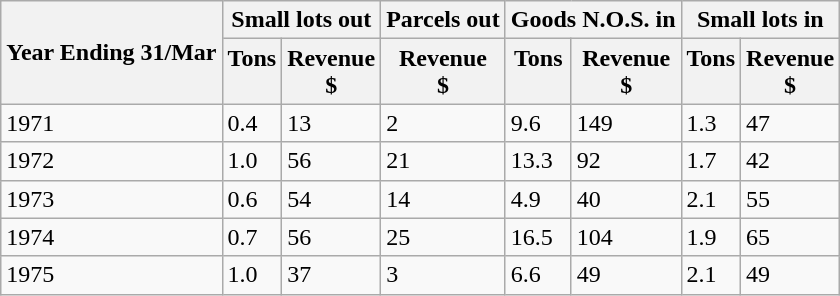<table class="wikitable" border="1">
<tr>
<th rowspan=2>Year Ending 31/Mar</th>
<th colspan=2>Small lots out</th>
<th>Parcels out</th>
<th colspan=2>Goods N.O.S. in</th>
<th colspan=2>Small lots in</th>
</tr>
<tr>
<th valign=top>Tons</th>
<th valign=top>Revenue<br>$</th>
<th valign=top>Revenue<br>$</th>
<th valign=top>Tons</th>
<th valign=top>Revenue<br>$</th>
<th valign=top>Tons</th>
<th valign=top>Revenue<br>$</th>
</tr>
<tr>
<td>1971</td>
<td>0.4</td>
<td>13</td>
<td>2</td>
<td>9.6</td>
<td>149</td>
<td>1.3</td>
<td>47</td>
</tr>
<tr>
<td>1972</td>
<td>1.0</td>
<td>56</td>
<td>21</td>
<td>13.3</td>
<td>92</td>
<td>1.7</td>
<td>42</td>
</tr>
<tr>
<td>1973</td>
<td>0.6</td>
<td>54</td>
<td>14</td>
<td>4.9</td>
<td>40</td>
<td>2.1</td>
<td>55</td>
</tr>
<tr>
<td>1974</td>
<td>0.7</td>
<td>56</td>
<td>25</td>
<td>16.5</td>
<td>104</td>
<td>1.9</td>
<td>65</td>
</tr>
<tr>
<td>1975</td>
<td>1.0</td>
<td>37</td>
<td>3</td>
<td>6.6</td>
<td>49</td>
<td>2.1</td>
<td>49</td>
</tr>
</table>
